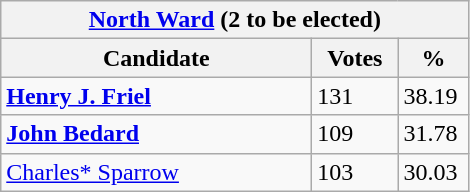<table class="wikitable">
<tr>
<th colspan="3"><a href='#'>North Ward</a> (2 to be elected)</th>
</tr>
<tr>
<th style="width: 200px">Candidate</th>
<th style="width: 50px">Votes</th>
<th style="width: 40px">%</th>
</tr>
<tr>
<td><strong><a href='#'>Henry J. Friel</a></strong></td>
<td>131</td>
<td>38.19</td>
</tr>
<tr>
<td><strong><a href='#'>John Bedard</a></strong></td>
<td>109</td>
<td>31.78</td>
</tr>
<tr>
<td><a href='#'>Charles* Sparrow</a></td>
<td>103</td>
<td>30.03</td>
</tr>
</table>
